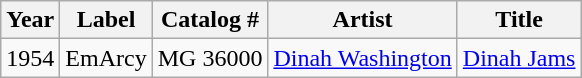<table class="wikitable sortable">
<tr>
<th>Year</th>
<th>Label</th>
<th>Catalog #</th>
<th>Artist</th>
<th>Title</th>
</tr>
<tr>
<td>1954</td>
<td>EmArcy</td>
<td>MG 36000</td>
<td><a href='#'>Dinah Washington</a></td>
<td><a href='#'>Dinah Jams</a></td>
</tr>
</table>
